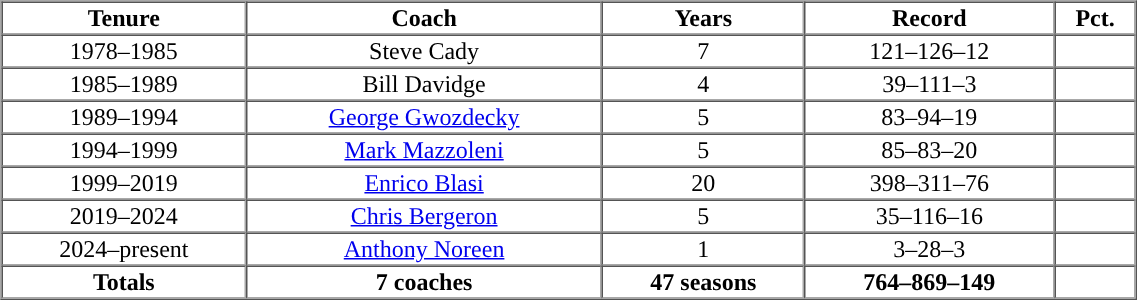<table cellpadding="1" border="1" cellspacing="0" width="60%">
<tr>
<th>Tenure</th>
<th>Coach</th>
<th>Years</th>
<th>Record</th>
<th>Pct.</th>
</tr>
<tr align="center">
<td>1978–1985</td>
<td>Steve Cady</td>
<td>7</td>
<td>121–126–12</td>
<td></td>
</tr>
<tr align="center">
<td>1985–1989</td>
<td>Bill Davidge</td>
<td>4</td>
<td>39–111–3</td>
<td></td>
</tr>
<tr align="center">
<td>1989–1994</td>
<td><a href='#'>George Gwozdecky</a></td>
<td>5</td>
<td>83–94–19</td>
<td></td>
</tr>
<tr align="center">
<td>1994–1999</td>
<td><a href='#'>Mark Mazzoleni</a></td>
<td>5</td>
<td>85–83–20</td>
<td></td>
</tr>
<tr align="center">
<td>1999–2019</td>
<td><a href='#'>Enrico Blasi</a></td>
<td>20</td>
<td>398–311–76</td>
<td></td>
</tr>
<tr align="center">
<td>2019–2024</td>
<td><a href='#'>Chris Bergeron</a></td>
<td>5</td>
<td>35–116–16</td>
<td></td>
</tr>
<tr align="center">
<td>2024–present</td>
<td><a href='#'>Anthony Noreen</a></td>
<td>1</td>
<td>3–28–3</td>
<td></td>
</tr>
<tr align="center">
</tr>
<tr align=center>
<th>Totals</th>
<th>7 coaches</th>
<th>47 seasons</th>
<th>764–869–149</th>
<th></th>
</tr>
</table>
